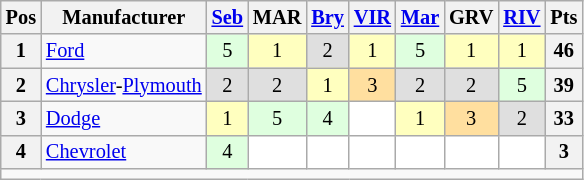<table class="wikitable" style="font-size: 85%; text-align: center;">
<tr valign="top">
<th valign="middle">Pos </th>
<th valign="middle">Manufacturer </th>
<th><a href='#'>Seb</a></th>
<th>MAR</th>
<th><a href='#'>Bry</a></th>
<th><a href='#'>VIR</a></th>
<th><a href='#'>Mar</a></th>
<th>GRV</th>
<th><a href='#'>RIV</a></th>
<th valign="middle">Pts </th>
</tr>
<tr>
<th>1</th>
<td align=left><a href='#'>Ford</a></td>
<td style="background:#DFFFDF;">5</td>
<td style="background:#FFFFBF;">1</td>
<td style="background:#DFDFDF;">2</td>
<td style="background:#FFFFBF;">1</td>
<td style="background:#DFFFDF;">5</td>
<td style="background:#FFFFBF;">1</td>
<td style="background:#FFFFBF;">1</td>
<th>46</th>
</tr>
<tr>
<th>2</th>
<td align=left><a href='#'>Chrysler</a>-<a href='#'>Plymouth</a></td>
<td style="background:#DFDFDF;">2</td>
<td style="background:#DFDFDF;">2</td>
<td style="background:#FFFFBF;">1</td>
<td style="background:#FFDF9F;">3</td>
<td style="background:#DFDFDF;">2</td>
<td style="background:#DFDFDF;">2</td>
<td style="background:#DFFFDF;">5</td>
<th>39</th>
</tr>
<tr>
<th>3</th>
<td align=left><a href='#'>Dodge</a></td>
<td style="background:#FFFFBF;">1</td>
<td style="background:#DFFFDF;">5</td>
<td style="background:#DFFFDF;">4</td>
<td style="background:#FFFFFF;"></td>
<td style="background:#FFFFBF;">1</td>
<td style="background:#FFDF9F;">3</td>
<td style="background:#DFDFDF;">2</td>
<th>33</th>
</tr>
<tr>
<th>4</th>
<td align=left><a href='#'>Chevrolet</a></td>
<td style="background:#DFFFDF;">4</td>
<td style="background:#FFFFFF;"></td>
<td style="background:#FFFFFF;"></td>
<td style="background:#FFFFFF;"></td>
<td style="background:#FFFFFF;"></td>
<td style="background:#FFFFFF;"></td>
<td style="background:#FFFFFF;"></td>
<th>3</th>
</tr>
<tr>
<td style="text-align:center;" colspan=10></td>
</tr>
</table>
